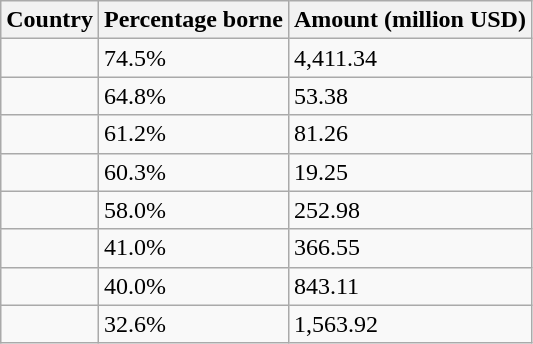<table class="wikitable sortable" style="border:1px black; float:left; margin-left:1em;">
<tr>
<th>Country</th>
<th>Percentage borne</th>
<th>Amount (million USD)</th>
</tr>
<tr>
<td></td>
<td>74.5%</td>
<td>4,411.34</td>
</tr>
<tr>
<td></td>
<td>64.8%</td>
<td>53.38</td>
</tr>
<tr>
<td></td>
<td>61.2%</td>
<td>81.26</td>
</tr>
<tr>
<td></td>
<td>60.3%</td>
<td>19.25</td>
</tr>
<tr>
<td></td>
<td>58.0%</td>
<td>252.98</td>
</tr>
<tr>
<td></td>
<td>41.0%</td>
<td>366.55</td>
</tr>
<tr>
<td></td>
<td>40.0%</td>
<td>843.11</td>
</tr>
<tr>
<td></td>
<td>32.6%</td>
<td>1,563.92</td>
</tr>
</table>
